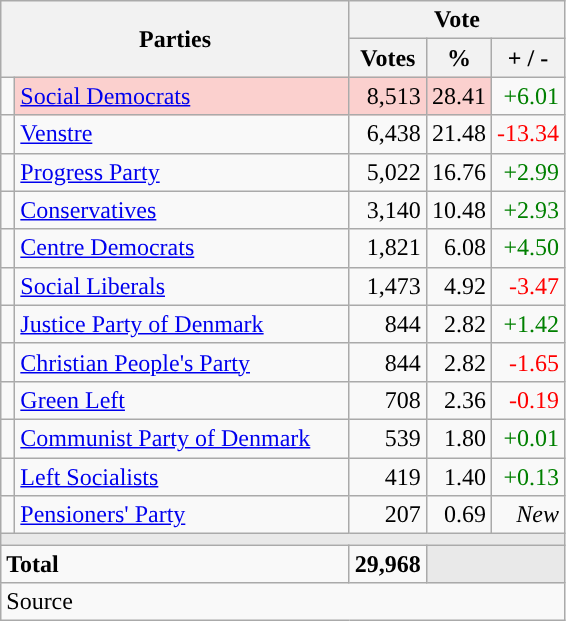<table class="wikitable" style="text-align:right;">
<tr>
<th style="text-align:centre;" rowspan="2" colspan="2" width="225">Parties</th>
<th colspan="3">Vote</th>
</tr>
<tr>
<th width="15">Votes</th>
<th width="15">%</th>
<th width="15">+ / -</th>
</tr>
<tr>
<td width="2" style="color:inherit;background:"></td>
<td bgcolor=#fbd0ce  align="left"><a href='#'>Social Democrats</a></td>
<td bgcolor=#fbd0ce>8,513</td>
<td bgcolor=#fbd0ce>28.41</td>
<td style=color:green;>+6.01</td>
</tr>
<tr>
<td width="2" style="color:inherit;background:"></td>
<td align="left"><a href='#'>Venstre</a></td>
<td>6,438</td>
<td>21.48</td>
<td style=color:red;>-13.34</td>
</tr>
<tr>
<td width="2" style="color:inherit;background:"></td>
<td align="left"><a href='#'>Progress Party</a></td>
<td>5,022</td>
<td>16.76</td>
<td style=color:green;>+2.99</td>
</tr>
<tr>
<td width="2" style="color:inherit;background:"></td>
<td align="left"><a href='#'>Conservatives</a></td>
<td>3,140</td>
<td>10.48</td>
<td style=color:green;>+2.93</td>
</tr>
<tr>
<td width="2" style="color:inherit;background:"></td>
<td align="left"><a href='#'>Centre Democrats</a></td>
<td>1,821</td>
<td>6.08</td>
<td style=color:green;>+4.50</td>
</tr>
<tr>
<td width="2" style="color:inherit;background:"></td>
<td align="left"><a href='#'>Social Liberals</a></td>
<td>1,473</td>
<td>4.92</td>
<td style=color:red;>-3.47</td>
</tr>
<tr>
<td width="2" style="color:inherit;background:"></td>
<td align="left"><a href='#'>Justice Party of Denmark</a></td>
<td>844</td>
<td>2.82</td>
<td style=color:green;>+1.42</td>
</tr>
<tr>
<td width="2" style="color:inherit;background:"></td>
<td align="left"><a href='#'>Christian People's Party</a></td>
<td>844</td>
<td>2.82</td>
<td style=color:red;>-1.65</td>
</tr>
<tr>
<td width="2" style="color:inherit;background:"></td>
<td align="left"><a href='#'>Green Left</a></td>
<td>708</td>
<td>2.36</td>
<td style=color:red;>-0.19</td>
</tr>
<tr>
<td width="2" style="color:inherit;background:"></td>
<td align="left"><a href='#'>Communist Party of Denmark</a></td>
<td>539</td>
<td>1.80</td>
<td style=color:green;>+0.01</td>
</tr>
<tr>
<td width="2" style="color:inherit;background:"></td>
<td align="left"><a href='#'>Left Socialists</a></td>
<td>419</td>
<td>1.40</td>
<td style=color:green;>+0.13</td>
</tr>
<tr>
<td width="2" style="color:inherit;background:"></td>
<td align="left"><a href='#'>Pensioners' Party</a></td>
<td>207</td>
<td>0.69</td>
<td><em>New</em></td>
</tr>
<tr>
<td colspan="7" bgcolor="#E9E9E9"></td>
</tr>
<tr>
<td align="left" colspan="2"><strong>Total</strong></td>
<td><strong>29,968</strong></td>
<td bgcolor="#E9E9E9" colspan="2"></td>
</tr>
<tr>
<td align="left" colspan="6">Source</td>
</tr>
</table>
